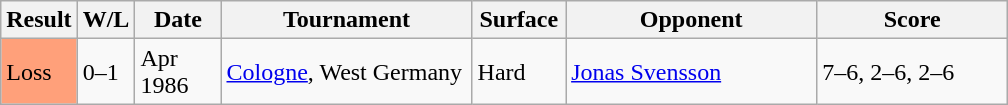<table class="sortable wikitable">
<tr>
<th style="width:40px">Result</th>
<th style="width:30px" class="unsortable">W/L</th>
<th style="width:50px">Date</th>
<th style="width:160px">Tournament</th>
<th style="width:55px">Surface</th>
<th style="width:160px">Opponent</th>
<th style="width:120px" class="unsortable">Score</th>
</tr>
<tr>
<td style="background:#ffa07a;">Loss</td>
<td>0–1</td>
<td>Apr 1986</td>
<td><a href='#'>Cologne</a>, West Germany</td>
<td>Hard</td>
<td> <a href='#'>Jonas Svensson</a></td>
<td>7–6, 2–6, 2–6</td>
</tr>
</table>
